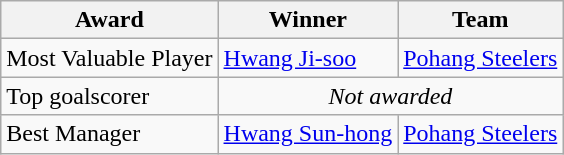<table class="wikitable">
<tr>
<th>Award</th>
<th>Winner</th>
<th>Team</th>
</tr>
<tr>
<td>Most Valuable Player</td>
<td> <a href='#'>Hwang Ji-soo</a></td>
<td><a href='#'>Pohang Steelers</a></td>
</tr>
<tr>
<td>Top goalscorer</td>
<td colspan="2" align="center"><em>Not awarded</em></td>
</tr>
<tr>
<td>Best Manager</td>
<td> <a href='#'>Hwang Sun-hong</a></td>
<td><a href='#'>Pohang Steelers</a></td>
</tr>
</table>
